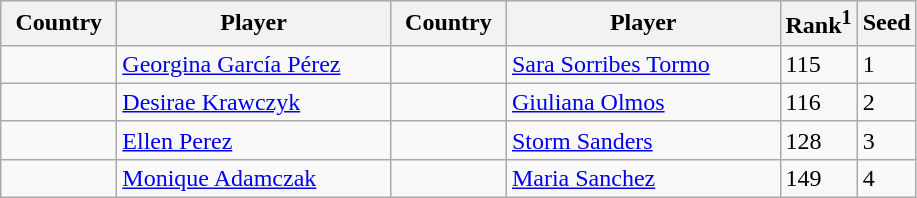<table class="sortable wikitable">
<tr>
<th width="70">Country</th>
<th width="175">Player</th>
<th width="70">Country</th>
<th width="175">Player</th>
<th>Rank<sup>1</sup></th>
<th>Seed</th>
</tr>
<tr>
<td></td>
<td><a href='#'>Georgina García Pérez</a></td>
<td></td>
<td><a href='#'>Sara Sorribes Tormo</a></td>
<td>115</td>
<td>1</td>
</tr>
<tr>
<td></td>
<td><a href='#'>Desirae Krawczyk</a></td>
<td></td>
<td><a href='#'>Giuliana Olmos</a></td>
<td>116</td>
<td>2</td>
</tr>
<tr>
<td></td>
<td><a href='#'>Ellen Perez</a></td>
<td></td>
<td><a href='#'>Storm Sanders</a></td>
<td>128</td>
<td>3</td>
</tr>
<tr>
<td></td>
<td><a href='#'>Monique Adamczak</a></td>
<td></td>
<td><a href='#'>Maria Sanchez</a></td>
<td>149</td>
<td>4</td>
</tr>
</table>
